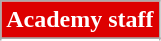<table class="wikitable">
<tr>
<th style="background:#DD0000; color:#fff;" scope="col" colspan="2">Academy staff<br></th>
</tr>
<tr>
</tr>
<tr>
</tr>
<tr>
</tr>
<tr>
</tr>
<tr>
</tr>
<tr>
</tr>
<tr>
</tr>
</table>
